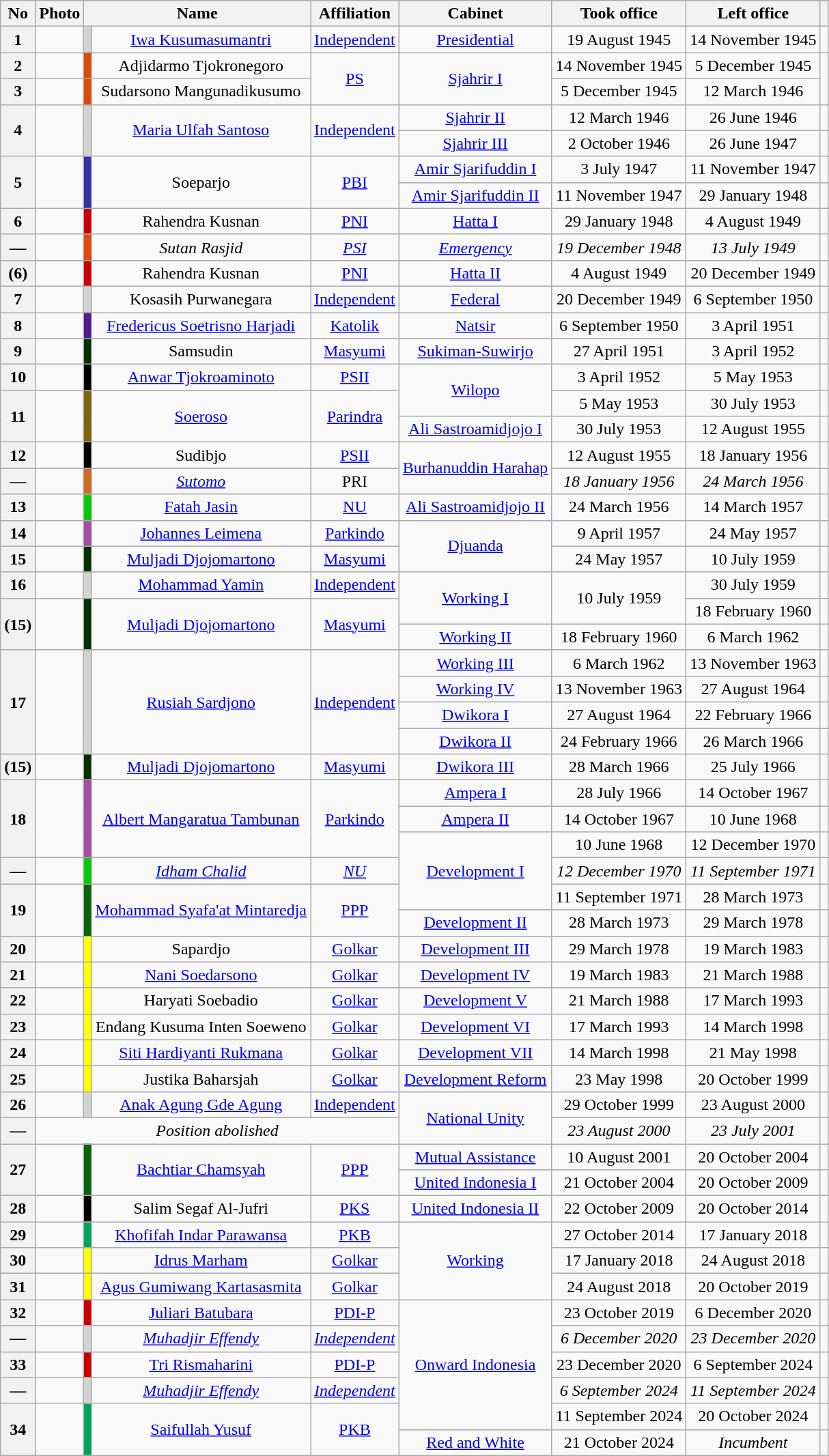<table class="wikitable" style="text-align: center">
<tr style="background-color:#cfc;">
<th>No</th>
<th>Photo</th>
<th colspan="2">Name</th>
<th>Affiliation</th>
<th>Cabinet</th>
<th>Took office</th>
<th>Left office</th>
<th></th>
</tr>
<tr>
<th>1</th>
<td></td>
<td style="color:inherit;background:#d3d3d3"></td>
<td><a href='#'>Iwa Kusumasumantri</a></td>
<td><a href='#'>Independent</a></td>
<td><a href='#'>Presidential</a></td>
<td>19 August 1945</td>
<td>14 November 1945</td>
<td></td>
</tr>
<tr>
<th>2</th>
<td></td>
<td style="color:inherit;background:#dd4b0a"></td>
<td>Adjidarmo Tjokronegoro</td>
<td rowspan="2"><a href='#'>PS</a></td>
<td rowspan="2"><a href='#'>Sjahrir I</a></td>
<td>14 November 1945</td>
<td>5 December 1945</td>
<td rowspan="2"></td>
</tr>
<tr>
<th>3</th>
<td></td>
<td style="color:inherit;background:#dd4b0a"></td>
<td>Sudarsono Mangunadikusumo</td>
<td>5 December 1945</td>
<td>12 March 1946</td>
</tr>
<tr>
<th rowspan="2">4</th>
<td rowspan="2"></td>
<td rowspan="2" bgcolor="#d3d3d3"></td>
<td rowspan="2"><a href='#'>Maria Ulfah Santoso</a></td>
<td rowspan="2"><a href='#'>Independent</a></td>
<td><a href='#'>Sjahrir II</a></td>
<td>12 March 1946</td>
<td>26 June 1946</td>
<td></td>
</tr>
<tr>
<td><a href='#'>Sjahrir III</a></td>
<td>2 October 1946</td>
<td>26 June 1947</td>
<td></td>
</tr>
<tr>
<th rowspan="2">5</th>
<td rowspan="2"></td>
<td rowspan="2" bgcolor="#3333a6"></td>
<td rowspan="2">Soeparjo</td>
<td rowspan="2"><a href='#'>PBI</a></td>
<td><a href='#'>Amir Sjarifuddin I</a></td>
<td>3 July 1947</td>
<td>11 November 1947</td>
<td></td>
</tr>
<tr>
<td><a href='#'>Amir Sjarifuddin II</a></td>
<td>11 November 1947</td>
<td>29 January 1948</td>
<td></td>
</tr>
<tr>
<th>6</th>
<td></td>
<td style="color:inherit;background:#cd0000"></td>
<td>Rahendra Kusnan</td>
<td><a href='#'>PNI</a></td>
<td><a href='#'>Hatta I</a></td>
<td>29 January 1948</td>
<td>4 August 1949</td>
<td></td>
</tr>
<tr>
<th>—</th>
<td></td>
<td style="color:inherit;background:#dd4b0a"></td>
<td><em>Sutan Rasjid</em></td>
<td><em><a href='#'>PSI</a></em></td>
<td><em><a href='#'>Emergency</a></em></td>
<td><em>19 December 1948</em></td>
<td><em>13 July 1949</em></td>
<td></td>
</tr>
<tr>
<th>(6)</th>
<td></td>
<td style="color:inherit;background:#cd0000"></td>
<td>Rahendra Kusnan</td>
<td><a href='#'>PNI</a></td>
<td><a href='#'>Hatta II</a></td>
<td>4 August 1949</td>
<td>20 December 1949</td>
<td></td>
</tr>
<tr>
<th>7</th>
<td></td>
<td style="color:inherit;background:#d3d3d3"></td>
<td>Kosasih Purwanegara</td>
<td><a href='#'>Independent</a></td>
<td><a href='#'>Federal</a></td>
<td>20 December 1949</td>
<td>6 September 1950</td>
<td></td>
</tr>
<tr>
<th>8</th>
<td></td>
<td style="color:inherit;background:#551a8b"></td>
<td><a href='#'>Fredericus Soetrisno Harjadi</a></td>
<td><a href='#'>Katolik</a></td>
<td><a href='#'>Natsir</a></td>
<td>6 September 1950</td>
<td>3 April 1951</td>
<td></td>
</tr>
<tr>
<th>9</th>
<td></td>
<td style="color:inherit;background:#013200"></td>
<td>Samsudin</td>
<td><a href='#'>Masyumi</a></td>
<td><a href='#'>Sukiman-Suwirjo</a></td>
<td>27 April 1951</td>
<td>3 April 1952</td>
<td></td>
</tr>
<tr>
<th>10</th>
<td></td>
<td style="color:inherit;background:#000000"></td>
<td><a href='#'>Anwar Tjokroaminoto</a></td>
<td><a href='#'>PSII</a></td>
<td rowspan="2"><a href='#'>Wilopo</a></td>
<td>3 April 1952</td>
<td>5 May 1953</td>
<td></td>
</tr>
<tr>
<th rowspan="2">11</th>
<td rowspan="2"></td>
<td rowspan="2" bgcolor="#7d6608"></td>
<td rowspan="2"><a href='#'>Soeroso</a></td>
<td rowspan="2"><a href='#'>Parindra</a></td>
<td>5 May 1953</td>
<td>30 July 1953</td>
<td></td>
</tr>
<tr>
<td><a href='#'>Ali Sastroamidjojo I</a></td>
<td>30 July 1953</td>
<td>12 August 1955</td>
<td></td>
</tr>
<tr>
<th>12</th>
<td></td>
<td style="color:inherit;background:#000000"></td>
<td>Sudibjo</td>
<td><a href='#'>PSII</a></td>
<td rowspan="2"><a href='#'>Burhanuddin Harahap</a></td>
<td>12 August 1955</td>
<td>18 January 1956</td>
<td></td>
</tr>
<tr>
<th>—</th>
<td></td>
<td style="color:inherit;background:#d2691e"></td>
<td><em><a href='#'>Sutomo</a><br></em></td>
<td>PRI</td>
<td><em>18 January 1956</em></td>
<td><em>24 March 1956</em></td>
<td></td>
</tr>
<tr>
<th>13</th>
<td></td>
<td style="color:inherit;background:#00cc00"></td>
<td><a href='#'>Fatah Jasin</a></td>
<td><a href='#'>NU</a></td>
<td><a href='#'>Ali Sastroamidjojo II</a></td>
<td>24 March 1956</td>
<td>14 March 1957</td>
<td></td>
</tr>
<tr>
<th>14</th>
<td></td>
<td style="color:inherit;background:#a64ca6"></td>
<td><a href='#'>Johannes Leimena</a></td>
<td><a href='#'>Parkindo</a></td>
<td rowspan="2"><a href='#'>Djuanda</a></td>
<td>9 April 1957</td>
<td>24 May 1957</td>
<td></td>
</tr>
<tr>
<th>15</th>
<td></td>
<td style="color:inherit;background:#013200"></td>
<td><a href='#'>Muljadi Djojomartono</a></td>
<td><a href='#'>Masyumi</a></td>
<td>24 May 1957</td>
<td>10 July 1959</td>
<td></td>
</tr>
<tr>
<th>16</th>
<td></td>
<td style="color:inherit;background:#d3d3d3"></td>
<td><a href='#'>Mohammad Yamin</a></td>
<td><a href='#'>Independent</a></td>
<td rowspan="2"><a href='#'>Working I</a></td>
<td rowspan="2">10 July 1959</td>
<td>30 July 1959</td>
<td></td>
</tr>
<tr>
<th rowspan="2">(15)</th>
<td rowspan="2"></td>
<td rowspan="2" bgcolor="#013200"></td>
<td rowspan="2"><a href='#'>Muljadi Djojomartono</a></td>
<td rowspan="2"><a href='#'>Masyumi</a></td>
<td>18 February 1960</td>
<td></td>
</tr>
<tr>
<td><a href='#'>Working II</a></td>
<td>18 February 1960</td>
<td>6 March 1962</td>
<td></td>
</tr>
<tr>
<th rowspan="4">17</th>
<td rowspan="4"></td>
<td rowspan="4" bgcolor="#d3d3d3"></td>
<td rowspan="4"><a href='#'>Rusiah Sardjono</a></td>
<td rowspan="4"><a href='#'>Independent</a></td>
<td><a href='#'>Working III</a></td>
<td>6 March 1962</td>
<td>13 November 1963</td>
<td></td>
</tr>
<tr>
<td><a href='#'>Working IV</a></td>
<td>13 November 1963</td>
<td>27 August 1964</td>
<td></td>
</tr>
<tr>
<td><a href='#'>Dwikora I</a></td>
<td>27 August 1964</td>
<td>22 February 1966</td>
<td></td>
</tr>
<tr>
<td><a href='#'>Dwikora II</a></td>
<td>24 February 1966</td>
<td>26 March 1966</td>
<td></td>
</tr>
<tr>
<th>(15)</th>
<td></td>
<td style="color:inherit;background:#013200"></td>
<td><a href='#'>Muljadi Djojomartono</a></td>
<td><a href='#'>Masyumi</a></td>
<td><a href='#'>Dwikora III</a></td>
<td>28 March 1966</td>
<td>25 July 1966</td>
<td></td>
</tr>
<tr>
<th rowspan="3">18</th>
<td rowspan="3"></td>
<td rowspan="3" bgcolor="#a64ca6"></td>
<td rowspan="3"><a href='#'>Albert Mangaratua Tambunan</a></td>
<td rowspan="3"><a href='#'>Parkindo</a></td>
<td><a href='#'>Ampera I</a></td>
<td>28 July 1966</td>
<td>14 October 1967</td>
<td></td>
</tr>
<tr>
<td><a href='#'>Ampera II</a></td>
<td>14 October 1967</td>
<td>10 June 1968</td>
<td></td>
</tr>
<tr>
<td rowspan="3"><a href='#'>Development I</a></td>
<td>10 June 1968</td>
<td>12 December 1970</td>
<td></td>
</tr>
<tr>
<th>—</th>
<td></td>
<td style="color:inherit;background:#00cc00"></td>
<td><em><a href='#'>Idham Chalid</a><br></em></td>
<td><em><a href='#'>NU</a></em></td>
<td><em>12 December 1970</em></td>
<td><em>11 September 1971</em></td>
<td></td>
</tr>
<tr>
<th rowspan="2">19</th>
<td rowspan="2"></td>
<td rowspan="2" bgcolor="#096309"></td>
<td rowspan="2"><a href='#'>Mohammad Syafa'at Mintaredja</a></td>
<td rowspan="2"><a href='#'>PPP</a></td>
<td>11 September 1971</td>
<td>28 March 1973</td>
<td></td>
</tr>
<tr>
<td><a href='#'>Development II</a></td>
<td>28 March 1973</td>
<td>29 March 1978</td>
<td></td>
</tr>
<tr>
<th>20</th>
<td></td>
<td style="color:inherit;background:#ffff00"></td>
<td>Sapardjo</td>
<td><a href='#'>Golkar</a></td>
<td><a href='#'>Development III</a></td>
<td>29 March 1978</td>
<td>19 March 1983</td>
<td></td>
</tr>
<tr>
<th>21</th>
<td></td>
<td style="color:inherit;background:#ffff00"></td>
<td><a href='#'>Nani Soedarsono</a></td>
<td><a href='#'>Golkar</a></td>
<td><a href='#'>Development IV</a></td>
<td>19 March 1983</td>
<td>21 March 1988</td>
<td></td>
</tr>
<tr>
<th>22</th>
<td></td>
<td style="color:inherit;background:#ffff00"></td>
<td>Haryati Soebadio</td>
<td><a href='#'>Golkar</a></td>
<td><a href='#'>Development V</a></td>
<td>21 March 1988</td>
<td>17 March 1993</td>
<td></td>
</tr>
<tr>
<th>23</th>
<td></td>
<td style="color:inherit;background:#ffff00"></td>
<td>Endang Kusuma Inten Soeweno</td>
<td><a href='#'>Golkar</a></td>
<td><a href='#'>Development VI</a></td>
<td>17 March 1993</td>
<td>14 March 1998</td>
<td></td>
</tr>
<tr>
<th>24</th>
<td></td>
<td style="color:inherit;background:#ffff00"></td>
<td><a href='#'>Siti Hardiyanti Rukmana</a></td>
<td><a href='#'>Golkar</a></td>
<td><a href='#'>Development VII</a></td>
<td>14 March 1998</td>
<td>21 May 1998</td>
<td></td>
</tr>
<tr>
<th>25</th>
<td></td>
<td style="color:inherit;background:#ffff00"></td>
<td>Justika Baharsjah</td>
<td><a href='#'>Golkar</a></td>
<td><a href='#'>Development Reform</a></td>
<td>23 May 1998</td>
<td>20 October 1999</td>
<td></td>
</tr>
<tr>
<th>26</th>
<td></td>
<td style="color:inherit;background:#d3d3d3"></td>
<td><a href='#'>Anak Agung Gde Agung</a></td>
<td><a href='#'>Independent</a></td>
<td rowspan="2"><a href='#'>National Unity</a></td>
<td>29 October 1999</td>
<td>23 August 2000</td>
<td></td>
</tr>
<tr>
<th>—</th>
<td colspan="4"><em>Position abolished</em></td>
<td><em>23 August 2000</em></td>
<td><em>23 July 2001</em></td>
<td></td>
</tr>
<tr>
<th rowspan="2">27</th>
<td rowspan="2"></td>
<td rowspan="2" bgcolor="#096309"></td>
<td rowspan="2"><a href='#'>Bachtiar Chamsyah</a></td>
<td rowspan="2"><a href='#'>PPP</a></td>
<td><a href='#'>Mutual Assistance</a></td>
<td>10 August 2001</td>
<td>20 October 2004</td>
<td></td>
</tr>
<tr>
<td><a href='#'>United Indonesia I</a></td>
<td>21 October 2004</td>
<td>20 October 2009</td>
<td></td>
</tr>
<tr>
<th>28</th>
<td></td>
<td style="color:inherit;background:#000000"></td>
<td>Salim Segaf Al-Jufri</td>
<td><a href='#'>PKS</a></td>
<td><a href='#'>United Indonesia II</a></td>
<td>22 October 2009</td>
<td>20 October 2014</td>
<td></td>
</tr>
<tr>
<th>29</th>
<td></td>
<td style="color:inherit;background:#00a65a"></td>
<td><a href='#'>Khofifah Indar Parawansa</a></td>
<td><a href='#'>PKB</a></td>
<td rowspan="3"><a href='#'>Working</a></td>
<td>27 October 2014</td>
<td>17 January 2018</td>
<td></td>
</tr>
<tr>
<th>30</th>
<td></td>
<td style="color:inherit;background:#ffff00"></td>
<td><a href='#'>Idrus Marham</a></td>
<td><a href='#'>Golkar</a></td>
<td>17 January 2018</td>
<td>24 August 2018</td>
<td></td>
</tr>
<tr>
<th>31</th>
<td></td>
<td style="color:inherit;background:#ffff00"></td>
<td><a href='#'>Agus Gumiwang Kartasasmita</a></td>
<td><a href='#'>Golkar</a></td>
<td>24 August 2018</td>
<td>20 October 2019</td>
<td></td>
</tr>
<tr>
<th>32</th>
<td></td>
<td style="color:inherit;background:#cd0000"></td>
<td><a href='#'>Juliari Batubara</a></td>
<td><a href='#'>PDI-P</a></td>
<td rowspan="5"><a href='#'>Onward Indonesia</a></td>
<td>23 October 2019</td>
<td>6 December 2020</td>
<td></td>
</tr>
<tr>
<th>—</th>
<td></td>
<td style="color:inherit;background:#d3d3d3"></td>
<td><em><a href='#'>Muhadjir Effendy</a><br></em></td>
<td><em><a href='#'>Independent</a></em></td>
<td><em>6 December 2020</em></td>
<td><em>23 December 2020</em></td>
<td></td>
</tr>
<tr>
<th>33</th>
<td></td>
<td style="color:inherit;background:#cd0000"></td>
<td><a href='#'>Tri Rismaharini</a></td>
<td><a href='#'>PDI-P</a></td>
<td>23 December 2020</td>
<td>6 September 2024</td>
<td></td>
</tr>
<tr>
<th>—</th>
<td></td>
<td style="color:inherit;background:#d3d3d3"></td>
<td><em><a href='#'>Muhadjir Effendy</a><br></em></td>
<td><em><a href='#'>Independent</a></em></td>
<td><em>6 September 2024</em></td>
<td><em>11 September 2024</em></td>
<td></td>
</tr>
<tr>
<th rowspan="2">34</th>
<td rowspan="2"></td>
<td rowspan="2" bgcolor="#00a65a"></td>
<td rowspan="2"><a href='#'>Saifullah Yusuf</a></td>
<td rowspan="2"><a href='#'>PKB</a></td>
<td>11 September 2024</td>
<td>20 October 2024</td>
<td></td>
</tr>
<tr>
<td><a href='#'>Red and White</a></td>
<td>21 October 2024</td>
<td><em>Incumbent</em></td>
<td></td>
</tr>
</table>
